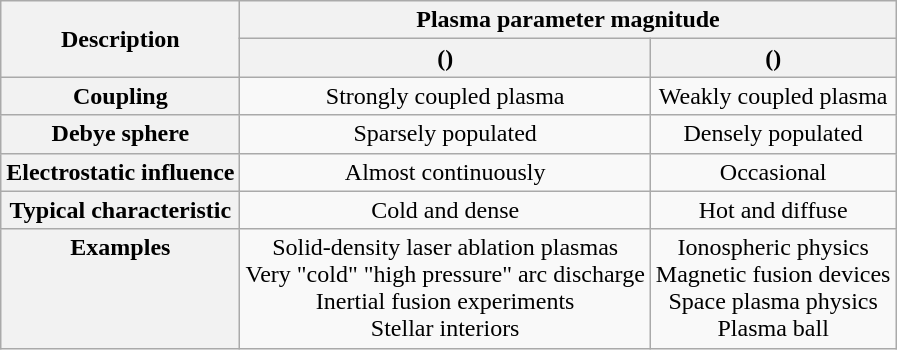<table class="wikitable" style="text-align:center">
<tr>
<th rowspan=2>Description</th>
<th colspan=2>Plasma parameter magnitude</th>
</tr>
<tr>
<th> ()</th>
<th> ()</th>
</tr>
<tr>
<th>Coupling</th>
<td>Strongly coupled plasma</td>
<td>Weakly coupled plasma</td>
</tr>
<tr>
<th>Debye sphere</th>
<td>Sparsely populated</td>
<td>Densely populated</td>
</tr>
<tr>
<th>Electrostatic influence</th>
<td>Almost continuously</td>
<td>Occasional</td>
</tr>
<tr>
<th>Typical characteristic</th>
<td>Cold and dense</td>
<td>Hot and diffuse</td>
</tr>
<tr style="vertical-align:top;">
<th>Examples</th>
<td>Solid-density laser ablation plasmas<br>Very "cold" "high pressure" arc discharge<br>Inertial fusion experiments<br>Stellar interiors</td>
<td>Ionospheric physics<br>Magnetic fusion devices<br>Space plasma physics<br>Plasma ball</td>
</tr>
</table>
